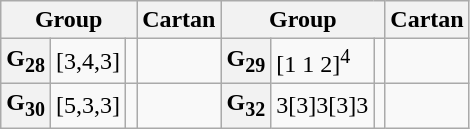<table class=wikitable>
<tr>
<th colspan=3>Group</th>
<th>Cartan</th>
<th colspan=3>Group</th>
<th>Cartan</th>
</tr>
<tr>
<th>G<sub>28</sub></th>
<td>[3,4,3]</td>
<td></td>
<td></td>
<th>G<sub>29</sub></th>
<td>[1 1 2]<sup>4</sup></td>
<td></td>
<td></td>
</tr>
<tr>
<th>G<sub>30</sub></th>
<td>[5,3,3]</td>
<td></td>
<td></td>
<th>G<sub>32</sub></th>
<td>3[3]3[3]3</td>
<td></td>
<td></td>
</tr>
</table>
